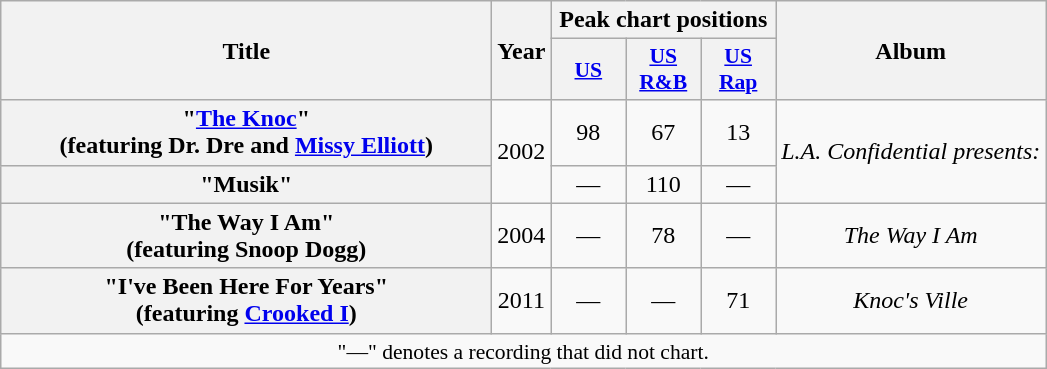<table class="wikitable plainrowheaders" style="text-align:center;">
<tr>
<th scope="col" rowspan="2" style="width:20em;">Title</th>
<th scope="col" rowspan="2">Year</th>
<th scope="col" colspan="3">Peak chart positions</th>
<th scope="col" rowspan="2">Album</th>
</tr>
<tr>
<th style="width:3em;font-size:90%;"><a href='#'>US</a></th>
<th style="width:3em;font-size:90%;"><a href='#'>US<br>R&B</a></th>
<th style="width:3em;font-size:90%;"><a href='#'>US<br>Rap</a></th>
</tr>
<tr>
<th scope="row">"<a href='#'>The Knoc</a>"<br><span>(featuring Dr. Dre and <a href='#'>Missy Elliott</a>)</span></th>
<td rowspan="2">2002</td>
<td>98</td>
<td>67</td>
<td>13</td>
<td rowspan="2"><em>L.A. Confidential presents: </em></td>
</tr>
<tr>
<th scope="row">"Musik"</th>
<td>—</td>
<td>110</td>
<td>—</td>
</tr>
<tr>
<th scope="row">"The Way I Am"<br><span>(featuring Snoop Dogg)</span></th>
<td>2004</td>
<td>—</td>
<td>78</td>
<td>—</td>
<td><em>The Way I Am</em></td>
</tr>
<tr>
<th scope="row">"I've Been Here For Years"<br><span>(featuring <a href='#'>Crooked I</a>)</span></th>
<td>2011</td>
<td>—</td>
<td>—</td>
<td>71</td>
<td><em>Knoc's Ville</em></td>
</tr>
<tr>
<td colspan="14" style="font-size:90%">"—" denotes a recording that did not chart.</td>
</tr>
</table>
